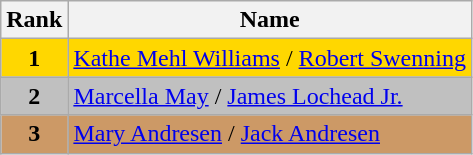<table class="wikitable">
<tr>
<th>Rank</th>
<th>Name</th>
</tr>
<tr bgcolor="gold">
<td align="center"><strong>1</strong></td>
<td><a href='#'>Kathe Mehl Williams</a> / <a href='#'>Robert Swenning</a></td>
</tr>
<tr bgcolor="silver">
<td align="center"><strong>2</strong></td>
<td><a href='#'>Marcella May</a> / <a href='#'>James Lochead Jr.</a></td>
</tr>
<tr bgcolor="cc9966">
<td align="center"><strong>3</strong></td>
<td><a href='#'>Mary Andresen</a> / <a href='#'>Jack Andresen</a></td>
</tr>
</table>
